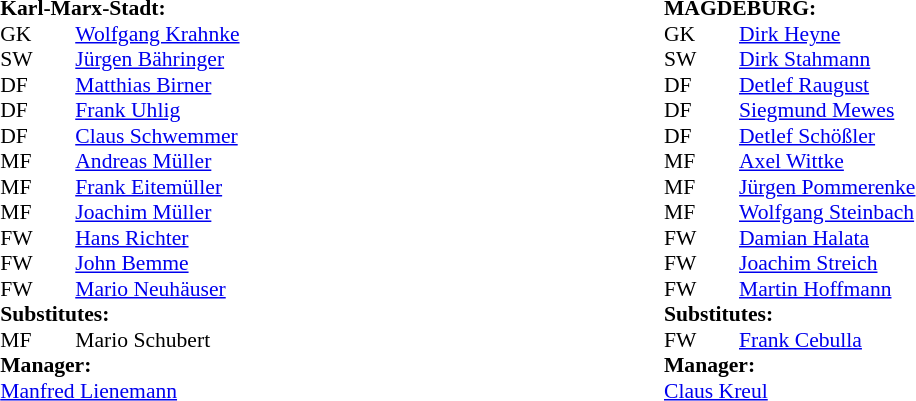<table width="100%">
<tr>
<td valign="top" width="50%"><br><table style="font-size: 90%" cellspacing="0" cellpadding="0" align=center>
<tr>
<td colspan="4"><strong>Karl-Marx-Stadt:</strong></td>
</tr>
<tr>
<th width="25"></th>
<th width="25"></th>
<th width="200"></th>
<th></th>
</tr>
<tr>
<td>GK</td>
<td></td>
<td> <a href='#'>Wolfgang Krahnke</a></td>
</tr>
<tr>
<td>SW</td>
<td></td>
<td> <a href='#'>Jürgen Bähringer</a></td>
</tr>
<tr>
<td>DF</td>
<td></td>
<td> <a href='#'>Matthias Birner</a></td>
<td></td>
</tr>
<tr>
<td>DF</td>
<td></td>
<td> <a href='#'>Frank Uhlig</a></td>
<td></td>
</tr>
<tr>
<td>DF</td>
<td></td>
<td> <a href='#'>Claus Schwemmer</a></td>
</tr>
<tr>
<td>MF</td>
<td></td>
<td> <a href='#'>Andreas Müller</a></td>
</tr>
<tr>
<td>MF</td>
<td></td>
<td> <a href='#'>Frank Eitemüller</a></td>
<td></td>
</tr>
<tr>
<td>MF</td>
<td></td>
<td> <a href='#'>Joachim Müller</a></td>
</tr>
<tr>
<td>FW</td>
<td></td>
<td> <a href='#'>Hans Richter</a></td>
<td></td>
</tr>
<tr>
<td>FW</td>
<td></td>
<td> <a href='#'>John Bemme</a></td>
</tr>
<tr>
<td>FW</td>
<td></td>
<td> <a href='#'>Mario Neuhäuser</a></td>
</tr>
<tr>
<td colspan=4><strong>Substitutes:</strong></td>
</tr>
<tr>
<td>MF</td>
<td></td>
<td> Mario Schubert</td>
<td></td>
</tr>
<tr>
<td colspan=4><strong>Manager:</strong></td>
</tr>
<tr>
<td colspan="4"> <a href='#'>Manfred Lienemann</a></td>
</tr>
</table>
</td>
<td valign="top" width="50%"><br><table style="font-size: 90%" cellspacing="0" cellpadding="0">
<tr>
<td colspan="4"><strong>MAGDEBURG:</strong></td>
</tr>
<tr>
<th width="25"></th>
<th width="25"></th>
</tr>
<tr>
<td>GK</td>
<td></td>
<td> <a href='#'>Dirk Heyne</a></td>
</tr>
<tr>
<td>SW</td>
<td></td>
<td> <a href='#'>Dirk Stahmann</a></td>
</tr>
<tr>
<td>DF</td>
<td></td>
<td> <a href='#'>Detlef Raugust</a></td>
</tr>
<tr>
<td>DF</td>
<td></td>
<td> <a href='#'>Siegmund Mewes</a></td>
</tr>
<tr>
<td>DF</td>
<td></td>
<td> <a href='#'>Detlef Schößler</a></td>
</tr>
<tr>
<td>MF</td>
<td></td>
<td> <a href='#'>Axel Wittke</a></td>
</tr>
<tr>
<td>MF</td>
<td></td>
<td> <a href='#'>Jürgen Pommerenke</a></td>
</tr>
<tr>
<td>MF</td>
<td></td>
<td> <a href='#'>Wolfgang Steinbach</a></td>
</tr>
<tr>
<td>FW</td>
<td></td>
<td> <a href='#'>Damian Halata</a></td>
</tr>
<tr>
<td>FW</td>
<td></td>
<td> <a href='#'>Joachim Streich</a></td>
<td></td>
</tr>
<tr>
<td>FW</td>
<td></td>
<td> <a href='#'>Martin Hoffmann</a></td>
</tr>
<tr>
<td colspan=4><strong>Substitutes:</strong></td>
</tr>
<tr>
<td>FW</td>
<td></td>
<td> <a href='#'>Frank Cebulla</a></td>
<td></td>
</tr>
<tr>
<td colspan=4><strong>Manager:</strong></td>
</tr>
<tr>
<td colspan="4"> <a href='#'>Claus Kreul</a></td>
</tr>
</table>
</td>
</tr>
</table>
